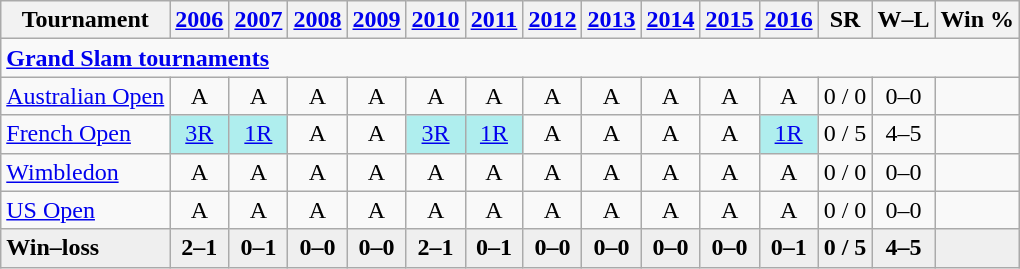<table class=wikitable style=text-align:center>
<tr>
<th>Tournament</th>
<th><a href='#'>2006</a></th>
<th><a href='#'>2007</a></th>
<th><a href='#'>2008</a></th>
<th><a href='#'>2009</a></th>
<th><a href='#'>2010</a></th>
<th><a href='#'>2011</a></th>
<th><a href='#'>2012</a></th>
<th><a href='#'>2013</a></th>
<th><a href='#'>2014</a></th>
<th><a href='#'>2015</a></th>
<th><a href='#'>2016</a></th>
<th>SR</th>
<th>W–L</th>
<th>Win %</th>
</tr>
<tr>
<td colspan=25 style=text-align:left><a href='#'><strong>Grand Slam tournaments</strong></a></td>
</tr>
<tr>
<td align=left><a href='#'>Australian Open</a></td>
<td>A</td>
<td>A</td>
<td>A</td>
<td>A</td>
<td>A</td>
<td>A</td>
<td>A</td>
<td>A</td>
<td>A</td>
<td>A</td>
<td>A</td>
<td>0 / 0</td>
<td>0–0</td>
<td></td>
</tr>
<tr>
<td align=left><a href='#'>French Open</a></td>
<td bgcolor=afeeee><a href='#'>3R</a></td>
<td bgcolor=afeeee><a href='#'>1R</a></td>
<td>A</td>
<td>A</td>
<td bgcolor=afeeee><a href='#'>3R</a></td>
<td bgcolor=afeeee><a href='#'>1R</a></td>
<td>A</td>
<td>A</td>
<td>A</td>
<td>A</td>
<td bgcolor=afeeee><a href='#'>1R</a></td>
<td>0 / 5</td>
<td>4–5</td>
<td></td>
</tr>
<tr>
<td align=left><a href='#'>Wimbledon</a></td>
<td>A</td>
<td>A</td>
<td>A</td>
<td>A</td>
<td>A</td>
<td>A</td>
<td>A</td>
<td>A</td>
<td>A</td>
<td>A</td>
<td>A</td>
<td>0 / 0</td>
<td>0–0</td>
<td></td>
</tr>
<tr>
<td align=left><a href='#'>US Open</a></td>
<td>A</td>
<td>A</td>
<td>A</td>
<td>A</td>
<td>A</td>
<td>A</td>
<td>A</td>
<td>A</td>
<td>A</td>
<td>A</td>
<td>A</td>
<td>0 / 0</td>
<td>0–0</td>
<td></td>
</tr>
<tr style=font-weight:bold;background:#efefef>
<td style=text-align:left>Win–loss</td>
<td>2–1</td>
<td>0–1</td>
<td>0–0</td>
<td>0–0</td>
<td>2–1</td>
<td>0–1</td>
<td>0–0</td>
<td>0–0</td>
<td>0–0</td>
<td>0–0</td>
<td>0–1</td>
<td>0 / 5</td>
<td>4–5</td>
<td></td>
</tr>
</table>
